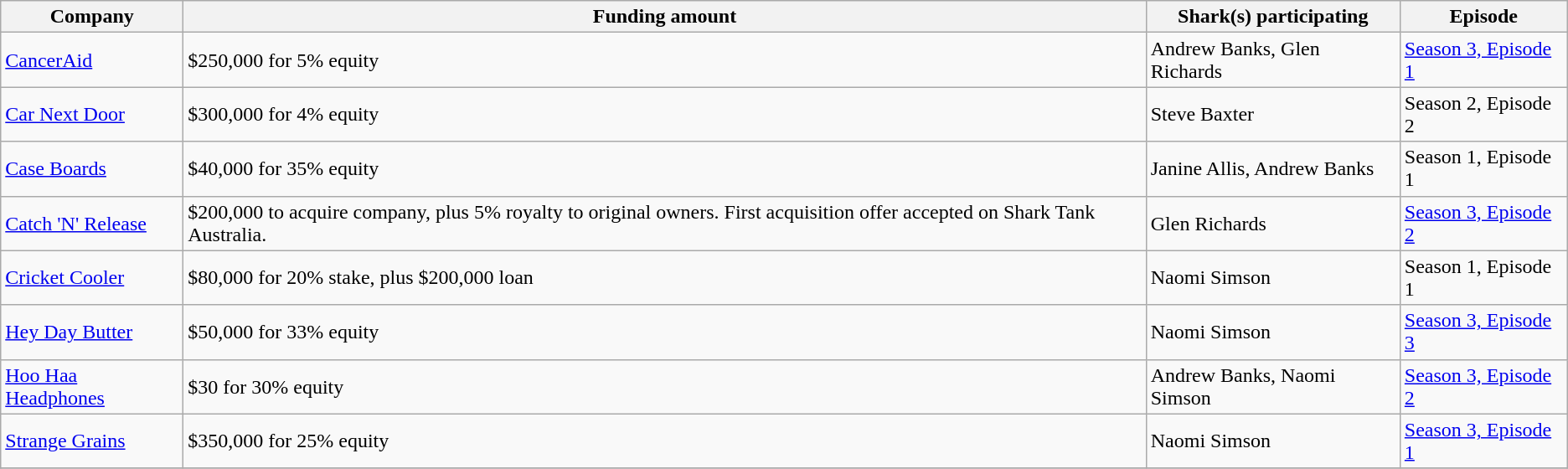<table class="wikitable plainrowheaders">
<tr>
<th scope="col">Company</th>
<th scope="col">Funding amount</th>
<th scope="col">Shark(s) participating</th>
<th scope="col">Episode</th>
</tr>
<tr>
<td><a href='#'>CancerAid</a></td>
<td>$250,000 for 5% equity</td>
<td>Andrew Banks, Glen Richards</td>
<td><a href='#'>Season 3, Episode 1</a></td>
</tr>
<tr>
<td><a href='#'>Car Next Door</a></td>
<td>$300,000 for 4% equity</td>
<td>Steve Baxter</td>
<td>Season 2, Episode 2</td>
</tr>
<tr>
<td><a href='#'>Case Boards</a></td>
<td>$40,000 for 35% equity</td>
<td>Janine Allis, Andrew Banks</td>
<td>Season 1, Episode 1</td>
</tr>
<tr>
<td><a href='#'>Catch 'N' Release</a></td>
<td>$200,000 to acquire company, plus 5% royalty to original owners. First acquisition offer accepted on Shark Tank Australia.</td>
<td>Glen Richards</td>
<td><a href='#'>Season 3, Episode 2</a></td>
</tr>
<tr>
<td><a href='#'>Cricket Cooler</a></td>
<td>$80,000 for 20% stake, plus $200,000 loan</td>
<td>Naomi Simson</td>
<td>Season 1, Episode 1</td>
</tr>
<tr>
<td><a href='#'>Hey Day Butter</a></td>
<td>$50,000 for 33% equity</td>
<td>Naomi Simson</td>
<td><a href='#'>Season 3, Episode 3</a></td>
</tr>
<tr>
<td><a href='#'>Hoo Haa Headphones</a></td>
<td>$30 for 30% equity</td>
<td>Andrew Banks, Naomi Simson</td>
<td><a href='#'>Season 3, Episode 2</a></td>
</tr>
<tr>
<td><a href='#'>Strange Grains</a></td>
<td>$350,000 for 25% equity</td>
<td>Naomi Simson</td>
<td><a href='#'>Season 3, Episode 1</a></td>
</tr>
<tr>
</tr>
</table>
